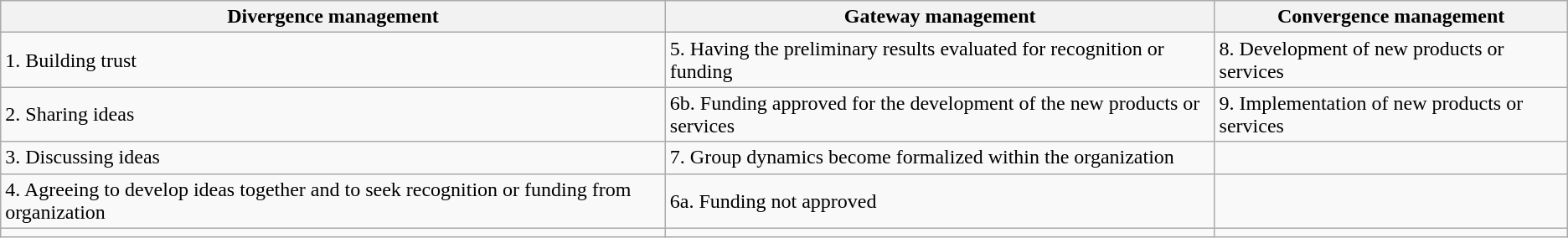<table class="wikitable">
<tr>
<th>Divergence management</th>
<th>Gateway management</th>
<th>Convergence management</th>
</tr>
<tr>
<td>1. Building trust</td>
<td>5. Having the preliminary results evaluated for recognition or funding</td>
<td>8. Development of new products or services</td>
</tr>
<tr>
<td>2. Sharing ideas</td>
<td>6b. Funding approved for the development of the new products or services</td>
<td>9. Implementation of new products or services</td>
</tr>
<tr>
<td>3. Discussing ideas</td>
<td>7. Group dynamics become formalized within the organization</td>
<td></td>
</tr>
<tr>
<td>4. Agreeing to develop ideas together and to seek recognition or funding from organization</td>
<td>6a. Funding not approved</td>
<td></td>
</tr>
<tr>
<td></td>
<td></td>
<td></td>
</tr>
</table>
